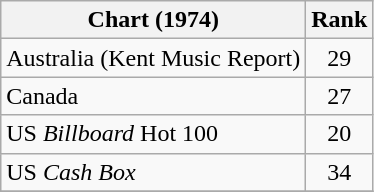<table class="wikitable sortable">
<tr>
<th>Chart (1974)</th>
<th style="text-align:center;">Rank</th>
</tr>
<tr>
<td>Australia (Kent Music Report)</td>
<td style="text-align:center;">29</td>
</tr>
<tr>
<td>Canada </td>
<td style="text-align:center;">27</td>
</tr>
<tr>
<td>US <em>Billboard</em> Hot 100</td>
<td style="text-align:center;">20</td>
</tr>
<tr>
<td>US <em>Cash Box</em> </td>
<td style="text-align:center;">34</td>
</tr>
<tr>
</tr>
</table>
